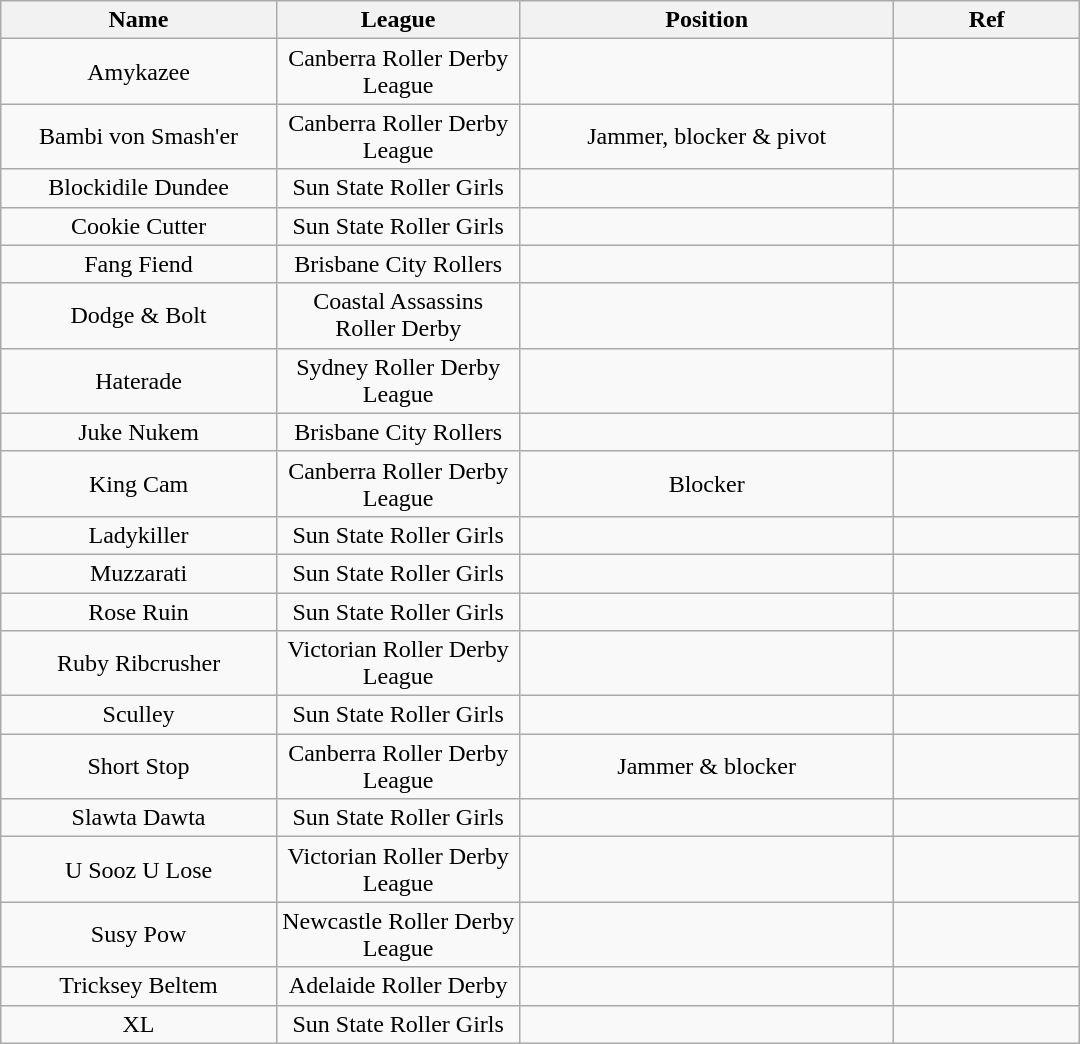<table class="wikitable sortable" style="text-align:center; width:57%;">
<tr>
<th style="width:6%;">Name</th>
<th style="width:5%;">League</th>
<th style="width:10%;">Position</th>
<th style="width:5%;">Ref</th>
</tr>
<tr>
<td>Amykazee</td>
<td>Canberra Roller Derby League</td>
<td></td>
<td></td>
</tr>
<tr>
<td>Bambi von Smash'er</td>
<td>Canberra Roller Derby League</td>
<td>Jammer, blocker & pivot</td>
<td></td>
</tr>
<tr>
<td>Blockidile Dundee</td>
<td>Sun State Roller Girls</td>
<td></td>
<td></td>
</tr>
<tr>
<td>Cookie Cutter</td>
<td>Sun State Roller Girls</td>
<td></td>
<td></td>
</tr>
<tr>
<td>Fang Fiend</td>
<td>Brisbane City Rollers</td>
<td></td>
<td></td>
</tr>
<tr>
<td>Dodge & Bolt</td>
<td>Coastal Assassins Roller Derby</td>
<td></td>
<td></td>
</tr>
<tr>
<td>Haterade</td>
<td>Sydney Roller Derby League</td>
<td></td>
<td></td>
</tr>
<tr>
<td>Juke Nukem</td>
<td>Brisbane City Rollers</td>
<td></td>
<td></td>
</tr>
<tr>
<td>King Cam</td>
<td>Canberra Roller Derby League</td>
<td>Blocker</td>
<td></td>
</tr>
<tr>
<td>Ladykiller</td>
<td>Sun State Roller Girls</td>
<td></td>
<td></td>
</tr>
<tr>
<td>Muzzarati</td>
<td>Sun State Roller Girls</td>
<td></td>
<td></td>
</tr>
<tr>
<td>Rose Ruin</td>
<td>Sun State Roller Girls</td>
<td></td>
<td></td>
</tr>
<tr>
<td>Ruby Ribcrusher</td>
<td>Victorian Roller Derby League</td>
<td></td>
<td></td>
</tr>
<tr>
<td>Sculley</td>
<td>Sun State Roller Girls</td>
<td></td>
<td></td>
</tr>
<tr>
<td>Short Stop</td>
<td>Canberra Roller Derby League</td>
<td>Jammer & blocker</td>
<td></td>
</tr>
<tr>
<td>Slawta Dawta</td>
<td>Sun State Roller Girls</td>
<td></td>
<td></td>
</tr>
<tr>
<td>U Sooz U Lose</td>
<td>Victorian Roller Derby League</td>
<td></td>
<td></td>
</tr>
<tr>
<td>Susy Pow</td>
<td>Newcastle Roller Derby League</td>
<td></td>
<td></td>
</tr>
<tr>
<td>Tricksey Beltem</td>
<td>Adelaide Roller Derby</td>
<td></td>
<td></td>
</tr>
<tr>
<td>XL</td>
<td>Sun State Roller Girls</td>
<td></td>
<td></td>
</tr>
</table>
